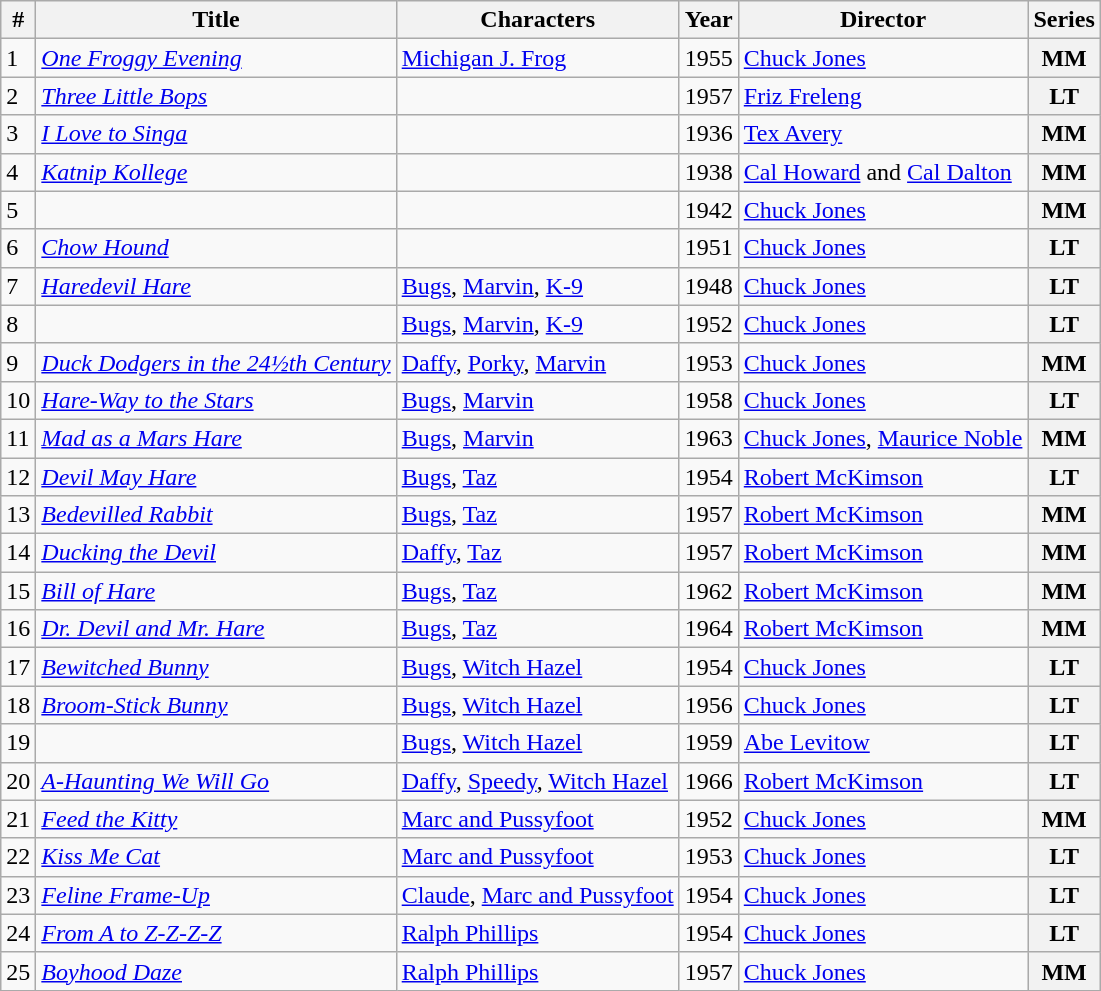<table class="wikitable sortable">
<tr>
<th>#</th>
<th>Title</th>
<th>Characters</th>
<th>Year</th>
<th>Director</th>
<th>Series</th>
</tr>
<tr>
<td>1</td>
<td><em><a href='#'>One Froggy Evening</a></em></td>
<td><a href='#'>Michigan J. Frog</a></td>
<td>1955</td>
<td><a href='#'>Chuck Jones</a></td>
<th>MM</th>
</tr>
<tr>
<td>2</td>
<td><em><a href='#'>Three Little Bops</a></em></td>
<td></td>
<td>1957</td>
<td><a href='#'>Friz Freleng</a></td>
<th>LT</th>
</tr>
<tr>
<td>3</td>
<td><em><a href='#'>I Love to Singa</a></em></td>
<td></td>
<td>1936</td>
<td><a href='#'>Tex Avery</a></td>
<th>MM</th>
</tr>
<tr>
<td>4</td>
<td><em><a href='#'>Katnip Kollege</a></em></td>
<td></td>
<td>1938</td>
<td><a href='#'>Cal Howard</a> and <a href='#'>Cal Dalton</a></td>
<th>MM</th>
</tr>
<tr>
<td>5</td>
<td><em></em></td>
<td></td>
<td>1942</td>
<td><a href='#'>Chuck Jones</a></td>
<th>MM</th>
</tr>
<tr>
<td>6</td>
<td><em><a href='#'>Chow Hound</a></em></td>
<td></td>
<td>1951</td>
<td><a href='#'>Chuck Jones</a></td>
<th>LT</th>
</tr>
<tr>
<td>7</td>
<td><em><a href='#'>Haredevil Hare</a></em></td>
<td><a href='#'>Bugs</a>, <a href='#'>Marvin</a>, <a href='#'>K-9</a></td>
<td>1948</td>
<td><a href='#'>Chuck Jones</a></td>
<th>LT</th>
</tr>
<tr>
<td>8</td>
<td><em></em></td>
<td><a href='#'>Bugs</a>, <a href='#'>Marvin</a>, <a href='#'>K-9</a></td>
<td>1952</td>
<td><a href='#'>Chuck Jones</a></td>
<th>LT</th>
</tr>
<tr>
<td>9</td>
<td><em><a href='#'>Duck Dodgers in the 24½th Century</a></em></td>
<td><a href='#'>Daffy</a>, <a href='#'>Porky</a>, <a href='#'>Marvin</a></td>
<td>1953</td>
<td><a href='#'>Chuck Jones</a></td>
<th>MM</th>
</tr>
<tr>
<td>10</td>
<td><em><a href='#'>Hare-Way to the Stars</a></em></td>
<td><a href='#'>Bugs</a>, <a href='#'>Marvin</a></td>
<td>1958</td>
<td><a href='#'>Chuck Jones</a></td>
<th>LT</th>
</tr>
<tr>
<td>11</td>
<td><em><a href='#'>Mad as a Mars Hare</a></em></td>
<td><a href='#'>Bugs</a>, <a href='#'>Marvin</a></td>
<td>1963</td>
<td><a href='#'>Chuck Jones</a>, <a href='#'>Maurice Noble</a></td>
<th>MM</th>
</tr>
<tr>
<td>12</td>
<td><em><a href='#'>Devil May Hare</a></em></td>
<td><a href='#'>Bugs</a>, <a href='#'>Taz</a></td>
<td>1954</td>
<td><a href='#'>Robert McKimson</a></td>
<th>LT</th>
</tr>
<tr>
<td>13</td>
<td><em><a href='#'>Bedevilled Rabbit</a></em></td>
<td><a href='#'>Bugs</a>, <a href='#'>Taz</a></td>
<td>1957</td>
<td><a href='#'>Robert McKimson</a></td>
<th>MM</th>
</tr>
<tr>
<td>14</td>
<td><em><a href='#'>Ducking the Devil</a></em></td>
<td><a href='#'>Daffy</a>, <a href='#'>Taz</a></td>
<td>1957</td>
<td><a href='#'>Robert McKimson</a></td>
<th>MM</th>
</tr>
<tr>
<td>15</td>
<td><em><a href='#'>Bill of Hare</a></em></td>
<td><a href='#'>Bugs</a>, <a href='#'>Taz</a></td>
<td>1962</td>
<td><a href='#'>Robert McKimson</a></td>
<th>MM</th>
</tr>
<tr>
<td>16</td>
<td><em><a href='#'>Dr. Devil and Mr. Hare</a></em></td>
<td><a href='#'>Bugs</a>, <a href='#'>Taz</a></td>
<td>1964</td>
<td><a href='#'>Robert McKimson</a></td>
<th>MM</th>
</tr>
<tr>
<td>17</td>
<td><em><a href='#'>Bewitched Bunny</a></em></td>
<td><a href='#'>Bugs</a>, <a href='#'>Witch Hazel</a></td>
<td>1954</td>
<td><a href='#'>Chuck Jones</a></td>
<th>LT</th>
</tr>
<tr>
<td>18</td>
<td><em><a href='#'>Broom-Stick Bunny</a></em></td>
<td><a href='#'>Bugs</a>, <a href='#'>Witch Hazel</a></td>
<td>1956</td>
<td><a href='#'>Chuck Jones</a></td>
<th>LT</th>
</tr>
<tr>
<td>19</td>
<td><em></em></td>
<td><a href='#'>Bugs</a>, <a href='#'>Witch Hazel</a></td>
<td>1959</td>
<td><a href='#'>Abe Levitow</a></td>
<th>LT</th>
</tr>
<tr>
<td>20</td>
<td><em><a href='#'>A-Haunting We Will Go</a></em></td>
<td><a href='#'>Daffy</a>, <a href='#'>Speedy</a>, <a href='#'>Witch Hazel</a></td>
<td>1966</td>
<td><a href='#'>Robert McKimson</a></td>
<th>LT</th>
</tr>
<tr>
<td>21</td>
<td><em><a href='#'>Feed the Kitty</a></em></td>
<td><a href='#'>Marc and Pussyfoot</a></td>
<td>1952</td>
<td><a href='#'>Chuck Jones</a></td>
<th>MM</th>
</tr>
<tr>
<td>22</td>
<td><em><a href='#'>Kiss Me Cat</a></em></td>
<td><a href='#'>Marc and Pussyfoot</a></td>
<td>1953</td>
<td><a href='#'>Chuck Jones</a></td>
<th>LT</th>
</tr>
<tr>
<td>23</td>
<td><em><a href='#'>Feline Frame-Up</a></em></td>
<td><a href='#'>Claude</a>, <a href='#'>Marc and Pussyfoot</a></td>
<td>1954</td>
<td><a href='#'>Chuck Jones</a></td>
<th>LT</th>
</tr>
<tr>
<td>24</td>
<td><em><a href='#'>From A to Z-Z-Z-Z</a></em></td>
<td><a href='#'>Ralph Phillips</a></td>
<td>1954</td>
<td><a href='#'>Chuck Jones</a></td>
<th>LT</th>
</tr>
<tr>
<td>25</td>
<td><em><a href='#'>Boyhood Daze</a></em></td>
<td><a href='#'>Ralph Phillips</a></td>
<td>1957</td>
<td><a href='#'>Chuck Jones</a></td>
<th>MM</th>
</tr>
</table>
